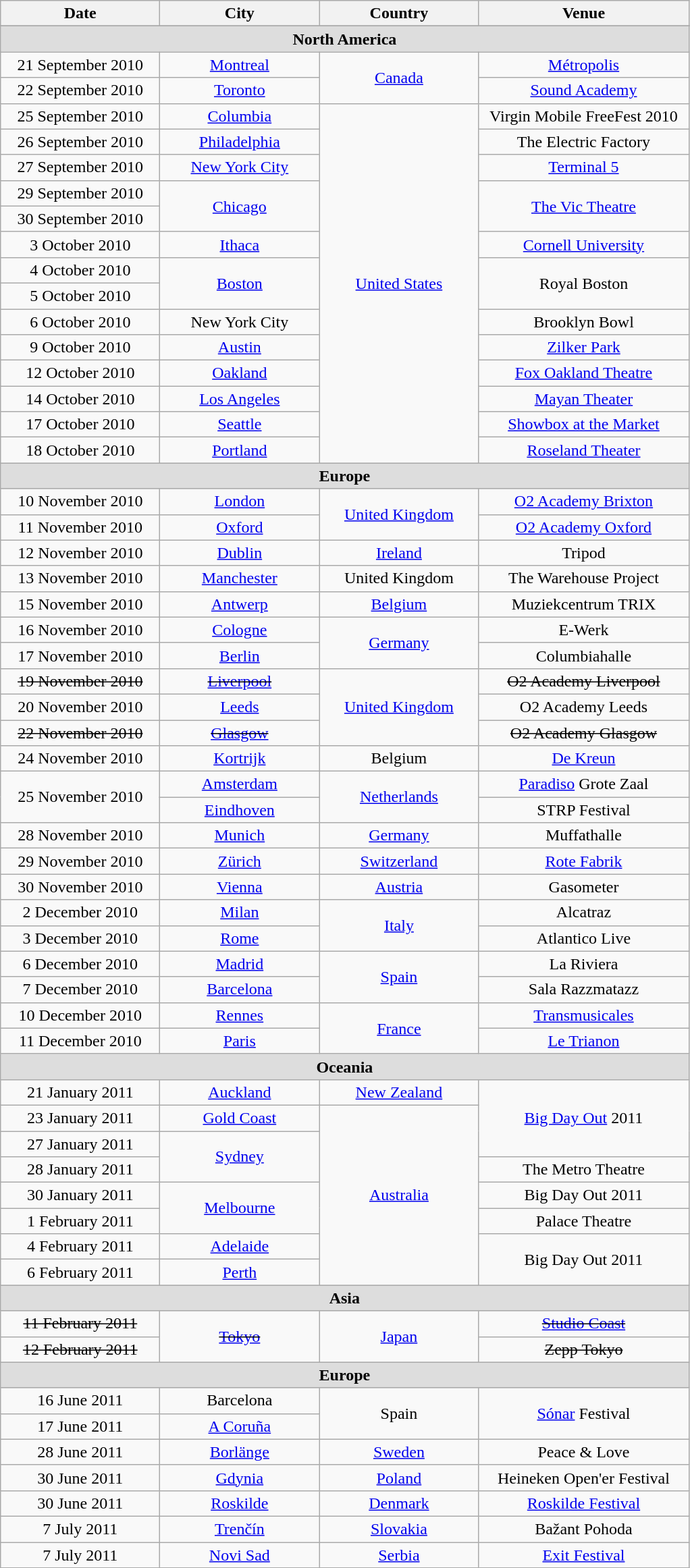<table class="wikitable" style="text-align: center">
<tr>
<th style="width:150px;">Date</th>
<th style="width:150px;">City</th>
<th style="width:150px;">Country</th>
<th style="width:200px;">Venue</th>
</tr>
<tr>
</tr>
<tr style="background:#ddd;">
<td colspan="4"><strong>North America</strong></td>
</tr>
<tr>
<td>21 September 2010</td>
<td><a href='#'>Montreal</a></td>
<td rowspan="2"><a href='#'>Canada</a></td>
<td><a href='#'>Métropolis</a></td>
</tr>
<tr>
<td>22 September 2010</td>
<td><a href='#'>Toronto</a></td>
<td><a href='#'>Sound Academy</a></td>
</tr>
<tr>
<td>25 September 2010</td>
<td><a href='#'>Columbia</a></td>
<td rowspan="14"><a href='#'>United States</a></td>
<td>Virgin Mobile FreeFest 2010</td>
</tr>
<tr>
<td>26 September 2010</td>
<td><a href='#'>Philadelphia</a></td>
<td>The Electric Factory</td>
</tr>
<tr>
<td>27 September 2010</td>
<td><a href='#'>New York City</a></td>
<td><a href='#'>Terminal 5</a></td>
</tr>
<tr>
<td>29 September 2010</td>
<td rowspan="2"><a href='#'>Chicago</a></td>
<td rowspan="2"><a href='#'>The Vic Theatre</a></td>
</tr>
<tr>
<td>30 September 2010</td>
</tr>
<tr>
<td>3 October 2010</td>
<td><a href='#'>Ithaca</a></td>
<td><a href='#'>Cornell University</a></td>
</tr>
<tr>
<td>4 October 2010</td>
<td rowspan="2"><a href='#'>Boston</a></td>
<td rowspan="2">Royal Boston</td>
</tr>
<tr>
<td>5 October 2010</td>
</tr>
<tr>
<td>6 October 2010</td>
<td>New York City</td>
<td>Brooklyn Bowl</td>
</tr>
<tr>
<td>9 October 2010</td>
<td><a href='#'>Austin</a></td>
<td><a href='#'>Zilker Park</a></td>
</tr>
<tr>
<td>12 October 2010</td>
<td><a href='#'>Oakland</a></td>
<td><a href='#'>Fox Oakland Theatre</a></td>
</tr>
<tr>
<td>14 October 2010</td>
<td><a href='#'>Los Angeles</a></td>
<td><a href='#'>Mayan Theater</a></td>
</tr>
<tr>
<td>17 October 2010</td>
<td><a href='#'>Seattle</a></td>
<td><a href='#'>Showbox at the Market</a></td>
</tr>
<tr>
<td>18 October 2010</td>
<td><a href='#'>Portland</a></td>
<td><a href='#'>Roseland Theater</a></td>
</tr>
<tr style="background:#ddd;">
<td colspan="4"><strong>Europe</strong></td>
</tr>
<tr>
<td>10 November 2010</td>
<td><a href='#'>London</a></td>
<td rowspan="2"><a href='#'>United Kingdom</a></td>
<td><a href='#'>O2 Academy Brixton</a></td>
</tr>
<tr>
<td>11 November 2010</td>
<td><a href='#'>Oxford</a></td>
<td><a href='#'>O2 Academy Oxford</a></td>
</tr>
<tr>
<td>12 November 2010</td>
<td><a href='#'>Dublin</a></td>
<td><a href='#'>Ireland</a></td>
<td>Tripod</td>
</tr>
<tr>
<td>13 November 2010</td>
<td><a href='#'>Manchester</a></td>
<td>United Kingdom</td>
<td>The Warehouse Project</td>
</tr>
<tr>
<td>15 November 2010</td>
<td><a href='#'>Antwerp</a></td>
<td><a href='#'>Belgium</a></td>
<td>Muziekcentrum TRIX</td>
</tr>
<tr>
<td>16 November 2010</td>
<td><a href='#'>Cologne</a></td>
<td rowspan="2"><a href='#'>Germany</a></td>
<td>E-Werk</td>
</tr>
<tr>
<td>17 November 2010</td>
<td><a href='#'>Berlin</a></td>
<td>Columbiahalle</td>
</tr>
<tr>
<td><s>19 November 2010 </s></td>
<td><s><a href='#'>Liverpool</a> </s></td>
<td rowspan="3"><a href='#'>United Kingdom</a></td>
<td><s>O2 Academy Liverpool</s></td>
</tr>
<tr>
<td>20 November 2010</td>
<td><a href='#'>Leeds</a></td>
<td>O2 Academy Leeds</td>
</tr>
<tr>
<td><s>22 November 2010 </s></td>
<td><s><a href='#'>Glasgow</a> </s></td>
<td><s>O2 Academy Glasgow</s></td>
</tr>
<tr>
<td>24 November 2010</td>
<td><a href='#'>Kortrijk</a></td>
<td>Belgium</td>
<td><a href='#'>De Kreun</a></td>
</tr>
<tr>
<td rowspan="2">25 November 2010</td>
<td><a href='#'>Amsterdam</a></td>
<td rowspan="2"><a href='#'>Netherlands</a></td>
<td><a href='#'>Paradiso</a> Grote Zaal</td>
</tr>
<tr>
<td><a href='#'>Eindhoven</a></td>
<td>STRP Festival</td>
</tr>
<tr>
<td>28 November 2010</td>
<td><a href='#'>Munich</a></td>
<td><a href='#'>Germany</a></td>
<td>Muffathalle</td>
</tr>
<tr>
<td>29 November 2010</td>
<td><a href='#'>Zürich</a></td>
<td><a href='#'>Switzerland</a></td>
<td><a href='#'>Rote Fabrik</a></td>
</tr>
<tr>
<td>30 November 2010</td>
<td><a href='#'>Vienna</a></td>
<td><a href='#'>Austria</a></td>
<td>Gasometer</td>
</tr>
<tr>
<td>2 December 2010</td>
<td><a href='#'>Milan</a></td>
<td rowspan="2"><a href='#'>Italy</a></td>
<td>Alcatraz</td>
</tr>
<tr>
<td>3 December 2010</td>
<td><a href='#'>Rome</a></td>
<td>Atlantico Live</td>
</tr>
<tr>
<td>6 December 2010</td>
<td><a href='#'>Madrid</a></td>
<td rowspan="2"><a href='#'>Spain</a></td>
<td>La Riviera</td>
</tr>
<tr>
<td>7 December 2010</td>
<td><a href='#'>Barcelona</a></td>
<td>Sala Razzmatazz</td>
</tr>
<tr>
<td>10 December 2010</td>
<td><a href='#'>Rennes</a></td>
<td rowspan="2"><a href='#'>France</a></td>
<td><a href='#'>Transmusicales</a></td>
</tr>
<tr>
<td>11 December 2010</td>
<td><a href='#'>Paris</a></td>
<td><a href='#'>Le Trianon</a></td>
</tr>
<tr style="background:#ddd;">
<td colspan="4"><strong>Oceania</strong></td>
</tr>
<tr>
<td>21 January 2011</td>
<td><a href='#'>Auckland</a></td>
<td><a href='#'>New Zealand</a></td>
<td rowspan="3"><a href='#'>Big Day Out</a> 2011</td>
</tr>
<tr>
<td>23 January 2011</td>
<td><a href='#'>Gold Coast</a></td>
<td rowspan="7"><a href='#'>Australia</a></td>
</tr>
<tr>
<td>27 January 2011</td>
<td rowspan="2"><a href='#'>Sydney</a></td>
</tr>
<tr>
<td>28 January 2011</td>
<td>The Metro Theatre</td>
</tr>
<tr>
<td>30 January 2011</td>
<td rowspan="2"><a href='#'>Melbourne</a></td>
<td>Big Day Out 2011</td>
</tr>
<tr>
<td>1 February 2011</td>
<td>Palace Theatre</td>
</tr>
<tr>
<td>4 February 2011</td>
<td><a href='#'>Adelaide</a></td>
<td rowspan="2">Big Day Out 2011</td>
</tr>
<tr>
<td>6 February 2011</td>
<td><a href='#'>Perth</a></td>
</tr>
<tr style="background:#ddd;">
<td colspan="4"><strong>Asia</strong></td>
</tr>
<tr>
<td><s>11 February 2011 </s></td>
<td rowspan="2"><s><a href='#'>Tokyo</a> </s></td>
<td rowspan="2"><a href='#'>Japan</a></td>
<td><s><a href='#'>Studio Coast</a></s></td>
</tr>
<tr>
<td><s>12 February 2011 </s></td>
<td><s>Zepp Tokyo</s></td>
</tr>
<tr style="background:#ddd;">
<td colspan="4"><strong>Europe</strong></td>
</tr>
<tr>
<td>16 June 2011</td>
<td>Barcelona</td>
<td rowspan="2">Spain</td>
<td rowspan="2"><a href='#'>Sónar</a> Festival</td>
</tr>
<tr>
<td>17 June 2011</td>
<td><a href='#'>A Coruña</a></td>
</tr>
<tr>
<td>28 June 2011</td>
<td><a href='#'>Borlänge</a></td>
<td><a href='#'>Sweden</a></td>
<td>Peace & Love</td>
</tr>
<tr>
<td>30 June 2011</td>
<td><a href='#'>Gdynia</a></td>
<td><a href='#'>Poland</a></td>
<td>Heineken Open'er Festival</td>
</tr>
<tr>
<td>30 June 2011</td>
<td><a href='#'>Roskilde</a></td>
<td><a href='#'>Denmark</a></td>
<td><a href='#'>Roskilde Festival</a></td>
</tr>
<tr>
<td>7 July 2011</td>
<td><a href='#'>Trenčín</a></td>
<td><a href='#'>Slovakia</a></td>
<td>Bažant Pohoda</td>
</tr>
<tr>
<td>7 July 2011</td>
<td><a href='#'>Novi Sad</a></td>
<td><a href='#'>Serbia</a></td>
<td><a href='#'>Exit Festival</a></td>
</tr>
</table>
